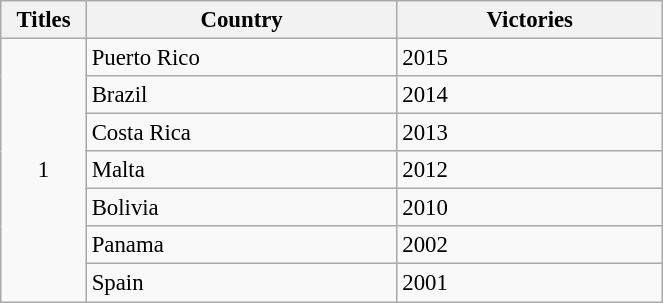<table class="wikitable" style="font-size:95%;">
<tr>
<th width="50">Titles</th>
<th width="200">Country</th>
<th width="170">Victories</th>
</tr>
<tr>
<td rowspan="7" align="center">1</td>
<td>Puerto Rico</td>
<td>2015</td>
</tr>
<tr>
<td>Brazil</td>
<td>2014</td>
</tr>
<tr>
<td>Costa Rica</td>
<td>2013</td>
</tr>
<tr>
<td>Malta</td>
<td>2012</td>
</tr>
<tr>
<td>Bolivia</td>
<td>2010</td>
</tr>
<tr>
<td>Panama</td>
<td>2002</td>
</tr>
<tr>
<td>Spain</td>
<td>2001</td>
</tr>
</table>
